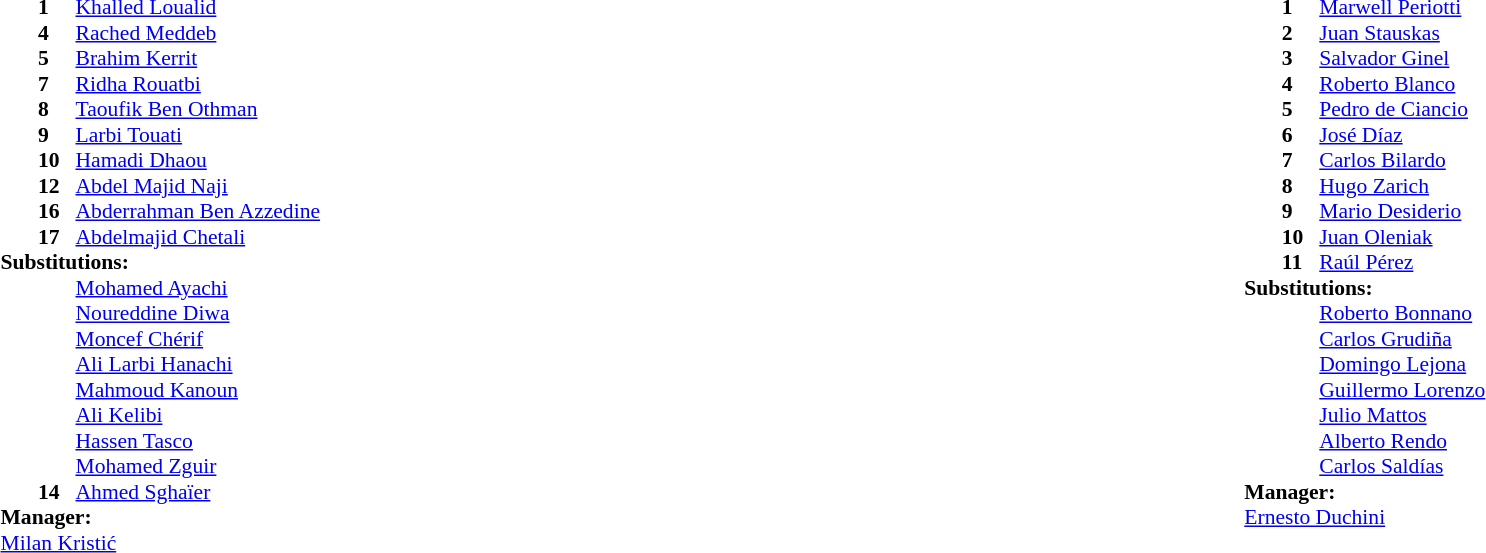<table width="100%">
<tr>
<td valign="top" width="40%"><br><table style="font-size:90%" cellspacing="0" cellpadding="0">
<tr>
<th width=25></th>
<th width=25></th>
</tr>
<tr>
<td></td>
<td><strong>1</strong></td>
<td><a href='#'>Khalled Loualid</a></td>
</tr>
<tr>
<td></td>
<td><strong>4</strong></td>
<td><a href='#'>Rached Meddeb</a></td>
</tr>
<tr>
<td></td>
<td><strong>5</strong></td>
<td><a href='#'>Brahim Kerrit</a></td>
</tr>
<tr>
<td></td>
<td><strong>7</strong></td>
<td><a href='#'>Ridha Rouatbi</a></td>
</tr>
<tr>
<td></td>
<td><strong>8</strong></td>
<td><a href='#'>Taoufik Ben Othman</a></td>
</tr>
<tr>
<td></td>
<td><strong>9</strong></td>
<td><a href='#'>Larbi Touati</a></td>
</tr>
<tr>
<td></td>
<td><strong>10</strong></td>
<td><a href='#'>Hamadi Dhaou</a></td>
</tr>
<tr>
<td></td>
<td><strong>12</strong></td>
<td><a href='#'>Abdel Majid Naji</a></td>
</tr>
<tr>
<td></td>
<td><strong>16</strong></td>
<td><a href='#'>Abderrahman Ben Azzedine</a></td>
</tr>
<tr>
<td></td>
<td><strong>17</strong></td>
<td><a href='#'>Abdelmajid Chetali</a></td>
</tr>
<tr>
<td colspan=3><strong>Substitutions:</strong></td>
</tr>
<tr>
<td></td>
<td></td>
<td><a href='#'>Mohamed Ayachi</a></td>
</tr>
<tr>
<td></td>
<td></td>
<td><a href='#'>Noureddine Diwa</a></td>
</tr>
<tr>
<td></td>
<td></td>
<td><a href='#'>Moncef Chérif</a></td>
</tr>
<tr>
<td></td>
<td></td>
<td><a href='#'>Ali Larbi Hanachi</a></td>
</tr>
<tr>
<td></td>
<td></td>
<td><a href='#'>Mahmoud Kanoun</a></td>
</tr>
<tr>
<td></td>
<td></td>
<td><a href='#'>Ali Kelibi</a></td>
</tr>
<tr>
<td></td>
<td></td>
<td><a href='#'>Hassen Tasco</a></td>
</tr>
<tr>
<td></td>
<td></td>
<td><a href='#'>Mohamed Zguir</a></td>
</tr>
<tr>
<td></td>
<td><strong>14</strong></td>
<td><a href='#'>Ahmed Sghaïer</a></td>
</tr>
<tr>
<td colspan=3><strong>Manager:</strong></td>
</tr>
<tr>
<td colspan=3> <a href='#'>Milan Kristić</a></td>
</tr>
</table>
</td>
<td valign="top" width="50%"><br><table style="font-size:90%; margin:auto" cellspacing="0" cellpadding="0">
<tr>
<th width=25></th>
<th width=25></th>
</tr>
<tr>
<td></td>
<td><strong>1</strong></td>
<td><a href='#'>Marwell Periotti</a></td>
</tr>
<tr>
<td></td>
<td><strong>2</strong></td>
<td><a href='#'>Juan Stauskas</a></td>
</tr>
<tr>
<td></td>
<td><strong>3</strong></td>
<td><a href='#'>Salvador Ginel</a></td>
</tr>
<tr>
<td></td>
<td><strong>4</strong></td>
<td><a href='#'>Roberto Blanco</a></td>
</tr>
<tr>
<td></td>
<td><strong>5</strong></td>
<td><a href='#'>Pedro de Ciancio</a></td>
</tr>
<tr>
<td></td>
<td><strong>6</strong></td>
<td><a href='#'>José Díaz</a></td>
</tr>
<tr>
<td></td>
<td><strong>7</strong></td>
<td><a href='#'>Carlos Bilardo</a></td>
</tr>
<tr>
<td></td>
<td><strong>8</strong></td>
<td><a href='#'>Hugo Zarich</a></td>
</tr>
<tr>
<td></td>
<td><strong>9</strong></td>
<td><a href='#'>Mario Desiderio</a></td>
</tr>
<tr>
<td></td>
<td><strong>10</strong></td>
<td><a href='#'>Juan Oleniak</a></td>
</tr>
<tr>
<td></td>
<td><strong>11</strong></td>
<td><a href='#'>Raúl Pérez</a></td>
</tr>
<tr>
<td colspan=3><strong>Substitutions:</strong></td>
</tr>
<tr>
<td></td>
<td></td>
<td><a href='#'>Roberto Bonnano</a></td>
</tr>
<tr>
<td></td>
<td></td>
<td><a href='#'>Carlos Grudiña</a></td>
</tr>
<tr>
<td></td>
<td></td>
<td><a href='#'>Domingo Lejona</a></td>
</tr>
<tr>
<td></td>
<td></td>
<td><a href='#'>Guillermo Lorenzo</a></td>
</tr>
<tr>
<td></td>
<td></td>
<td><a href='#'>Julio Mattos</a></td>
</tr>
<tr>
<td></td>
<td></td>
<td><a href='#'>Alberto Rendo</a></td>
</tr>
<tr>
<td></td>
<td></td>
<td><a href='#'>Carlos Saldías</a></td>
</tr>
<tr>
<td colspan=3><strong>Manager:</strong></td>
</tr>
<tr>
<td colspan=3> <a href='#'>Ernesto Duchini</a></td>
</tr>
</table>
</td>
</tr>
</table>
